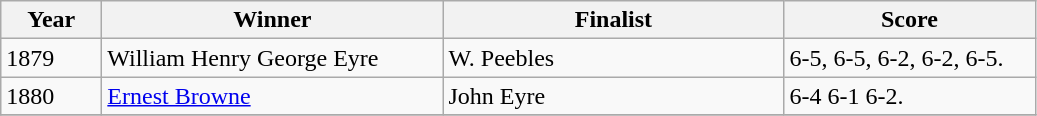<table class="wikitable">
<tr>
<th style="width:60px;">Year</th>
<th style="width:220px;">Winner</th>
<th style="width:220px;">Finalist</th>
<th style="width:160px;">Score</th>
</tr>
<tr>
<td>1879</td>
<td>  William Henry George Eyre</td>
<td> W. Peebles</td>
<td>6-5, 6-5, 6-2, 6-2, 6-5.</td>
</tr>
<tr>
<td>1880</td>
<td> <a href='#'>Ernest Browne</a></td>
<td> John Eyre</td>
<td>6-4 6-1 6-2.</td>
</tr>
<tr>
</tr>
</table>
